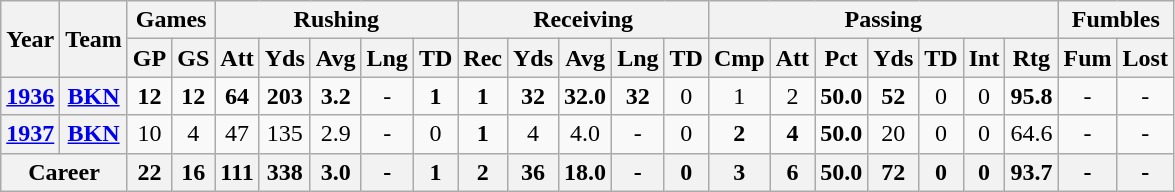<table class="wikitable" style="text-align:center;">
<tr>
<th rowspan="2">Year</th>
<th rowspan="2">Team</th>
<th colspan="2">Games</th>
<th colspan="5">Rushing</th>
<th colspan="5">Receiving</th>
<th colspan="7">Passing</th>
<th colspan="2">Fumbles</th>
</tr>
<tr>
<th>GP</th>
<th>GS</th>
<th>Att</th>
<th>Yds</th>
<th>Avg</th>
<th>Lng</th>
<th>TD</th>
<th>Rec</th>
<th>Yds</th>
<th>Avg</th>
<th>Lng</th>
<th>TD</th>
<th>Cmp</th>
<th>Att</th>
<th>Pct</th>
<th>Yds</th>
<th>TD</th>
<th>Int</th>
<th>Rtg</th>
<th>Fum</th>
<th>Lost</th>
</tr>
<tr>
<th><a href='#'>1936</a></th>
<th><a href='#'>BKN</a></th>
<td><strong>12</strong></td>
<td><strong>12</strong></td>
<td><strong>64</strong></td>
<td><strong>203</strong></td>
<td><strong>3.2</strong></td>
<td>-</td>
<td><strong>1</strong></td>
<td><strong>1</strong></td>
<td><strong>32</strong></td>
<td><strong>32.0</strong></td>
<td><strong>32</strong></td>
<td>0</td>
<td>1</td>
<td>2</td>
<td><strong>50.0</strong></td>
<td><strong>52</strong></td>
<td>0</td>
<td>0</td>
<td><strong>95.8</strong></td>
<td>-</td>
<td>-</td>
</tr>
<tr>
<th><a href='#'>1937</a></th>
<th><a href='#'>BKN</a></th>
<td>10</td>
<td>4</td>
<td>47</td>
<td>135</td>
<td>2.9</td>
<td>-</td>
<td>0</td>
<td><strong>1</strong></td>
<td>4</td>
<td>4.0</td>
<td>-</td>
<td>0</td>
<td><strong>2</strong></td>
<td><strong>4</strong></td>
<td><strong>50.0</strong></td>
<td>20</td>
<td>0</td>
<td>0</td>
<td>64.6</td>
<td>-</td>
<td>-</td>
</tr>
<tr>
<th colspan="2">Career</th>
<th>22</th>
<th>16</th>
<th>111</th>
<th>338</th>
<th>3.0</th>
<th>-</th>
<th>1</th>
<th>2</th>
<th>36</th>
<th>18.0</th>
<th>-</th>
<th>0</th>
<th>3</th>
<th>6</th>
<th>50.0</th>
<th>72</th>
<th>0</th>
<th>0</th>
<th>93.7</th>
<th>-</th>
<th>-</th>
</tr>
</table>
